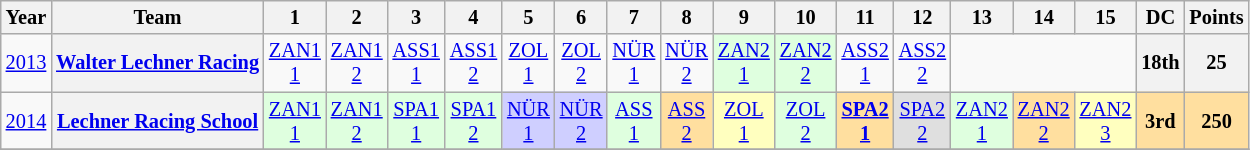<table class="wikitable" style="text-align:center; font-size:85%">
<tr>
<th>Year</th>
<th>Team</th>
<th>1</th>
<th>2</th>
<th>3</th>
<th>4</th>
<th>5</th>
<th>6</th>
<th>7</th>
<th>8</th>
<th>9</th>
<th>10</th>
<th>11</th>
<th>12</th>
<th>13</th>
<th>14</th>
<th>15</th>
<th>DC</th>
<th>Points</th>
</tr>
<tr>
<td><a href='#'>2013</a></td>
<th nowrap><a href='#'>Walter Lechner Racing</a></th>
<td><a href='#'>ZAN1<br>1</a></td>
<td><a href='#'>ZAN1<br>2</a></td>
<td><a href='#'>ASS1<br>1</a></td>
<td><a href='#'>ASS1<br>2</a></td>
<td><a href='#'>ZOL<br>1</a></td>
<td><a href='#'>ZOL<br>2</a></td>
<td><a href='#'>NÜR<br>1</a></td>
<td><a href='#'>NÜR<br>2</a></td>
<td style="background:#DFFFDF;"><a href='#'>ZAN2<br>1</a><br></td>
<td style="background:#DFFFDF;"><a href='#'>ZAN2<br>2</a><br></td>
<td><a href='#'>ASS2<br>1</a></td>
<td><a href='#'>ASS2<br>2</a></td>
<td colspan=3></td>
<th>18th</th>
<th>25</th>
</tr>
<tr>
<td><a href='#'>2014</a></td>
<th nowrap><a href='#'>Lechner Racing School</a></th>
<td style="background:#DFFFDF;"><a href='#'>ZAN1<br>1</a><br></td>
<td style="background:#DFFFDF;"><a href='#'>ZAN1<br>2</a><br></td>
<td style="background:#DFFFDF;"><a href='#'>SPA1<br>1</a><br></td>
<td style="background:#DFFFDF;"><a href='#'>SPA1<br>2</a><br></td>
<td style="background:#CFCFFF;"><a href='#'>NÜR<br>1</a><br></td>
<td style="background:#CFCFFF;"><a href='#'>NÜR<br>2</a><br></td>
<td style="background:#DFFFDF;"><a href='#'>ASS<br>1</a><br></td>
<td style="background:#FFDF9F;"><a href='#'>ASS<br>2</a><br></td>
<td style="background:#FFFFBF;"><a href='#'>ZOL<br>1</a><br></td>
<td style="background:#DFFFDF;"><a href='#'>ZOL<br>2</a><br></td>
<td style="background:#FFDF9F;"><strong><a href='#'>SPA2<br>1</a></strong><br></td>
<td style="background:#DFDFDF;"><a href='#'>SPA2<br>2</a><br></td>
<td style="background:#DFFFDF;"><a href='#'>ZAN2<br>1</a><br></td>
<td style="background:#FFDF9F;"><a href='#'>ZAN2<br>2</a><br></td>
<td style="background:#FFFFBF;"><a href='#'>ZAN2<br>3</a><br></td>
<th style="background:#FFDF9F;">3rd</th>
<th style="background:#FFDF9F;">250</th>
</tr>
<tr>
</tr>
</table>
